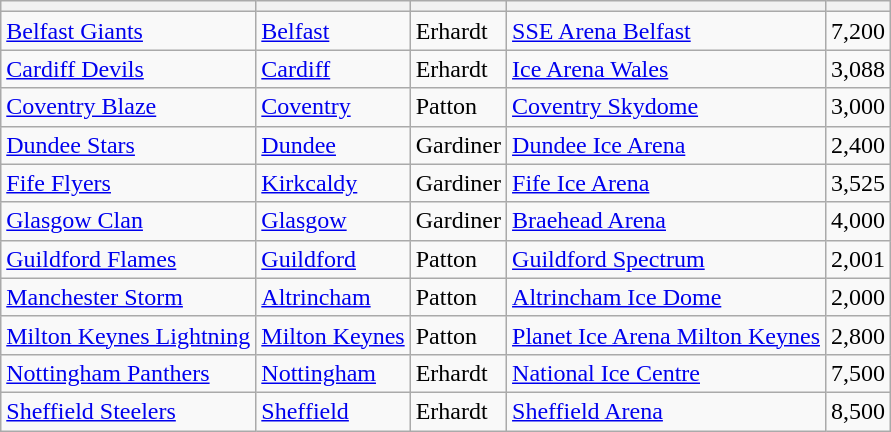<table class="wikitable sortable">
<tr>
<th></th>
<th></th>
<th></th>
<th></th>
<th></th>
</tr>
<tr align=left>
<td><a href='#'>Belfast Giants</a></td>
<td><a href='#'>Belfast</a></td>
<td>Erhardt</td>
<td><a href='#'>SSE Arena Belfast</a></td>
<td align=center>7,200</td>
</tr>
<tr align=left>
<td><a href='#'>Cardiff Devils</a></td>
<td> <a href='#'>Cardiff</a></td>
<td>Erhardt</td>
<td><a href='#'>Ice Arena Wales</a></td>
<td align=center>3,088</td>
</tr>
<tr align=left>
<td><a href='#'>Coventry Blaze</a></td>
<td> <a href='#'>Coventry</a></td>
<td>Patton</td>
<td><a href='#'>Coventry Skydome</a></td>
<td align=center>3,000</td>
</tr>
<tr align=left>
<td><a href='#'>Dundee Stars</a></td>
<td> <a href='#'>Dundee</a></td>
<td>Gardiner</td>
<td><a href='#'>Dundee Ice Arena</a></td>
<td align=center>2,400</td>
</tr>
<tr align=left>
<td><a href='#'>Fife Flyers</a></td>
<td> <a href='#'>Kirkcaldy</a></td>
<td>Gardiner</td>
<td><a href='#'>Fife Ice Arena</a></td>
<td align=center>3,525</td>
</tr>
<tr align=left>
<td><a href='#'>Glasgow Clan</a></td>
<td> <a href='#'>Glasgow</a></td>
<td>Gardiner</td>
<td><a href='#'>Braehead Arena</a></td>
<td align=center>4,000</td>
</tr>
<tr align=left>
<td><a href='#'>Guildford Flames</a></td>
<td> <a href='#'>Guildford</a></td>
<td>Patton</td>
<td><a href='#'>Guildford Spectrum</a></td>
<td align=center>2,001</td>
</tr>
<tr align=left>
<td><a href='#'>Manchester Storm</a></td>
<td> <a href='#'>Altrincham</a></td>
<td>Patton</td>
<td><a href='#'>Altrincham Ice Dome</a></td>
<td align=center>2,000</td>
</tr>
<tr align=left>
<td><a href='#'>Milton Keynes Lightning</a></td>
<td> <a href='#'>Milton Keynes</a></td>
<td>Patton</td>
<td><a href='#'>Planet Ice Arena Milton Keynes</a></td>
<td align=center>2,800</td>
</tr>
<tr align=left>
<td><a href='#'>Nottingham Panthers</a></td>
<td> <a href='#'>Nottingham</a></td>
<td>Erhardt</td>
<td><a href='#'>National Ice Centre</a></td>
<td align=center>7,500</td>
</tr>
<tr align=left>
<td><a href='#'>Sheffield Steelers</a></td>
<td> <a href='#'>Sheffield</a></td>
<td>Erhardt</td>
<td><a href='#'>Sheffield Arena</a></td>
<td align=center>8,500</td>
</tr>
</table>
